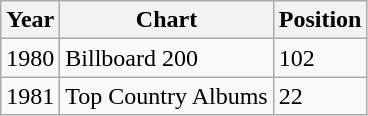<table class="wikitable" border="1">
<tr>
<th>Year</th>
<th>Chart</th>
<th>Position</th>
</tr>
<tr>
<td>1980</td>
<td>Billboard 200</td>
<td>102</td>
</tr>
<tr>
<td>1981</td>
<td>Top Country Albums</td>
<td>22</td>
</tr>
</table>
